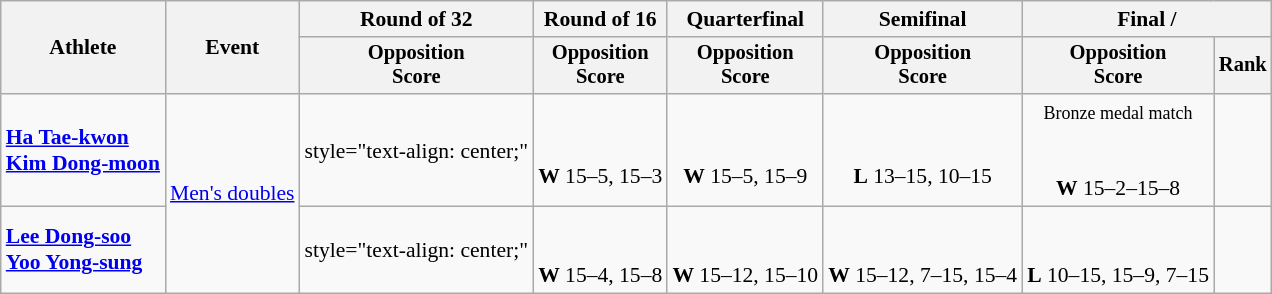<table class=wikitable style="font-size:90%">
<tr>
<th rowspan="2">Athlete</th>
<th rowspan="2">Event</th>
<th>Round of 32</th>
<th>Round of 16</th>
<th>Quarterfinal</th>
<th>Semifinal</th>
<th colspan=2>Final / </th>
</tr>
<tr style="font-size:95%">
<th>Opposition<br>Score</th>
<th>Opposition<br>Score</th>
<th>Opposition<br>Score</th>
<th>Opposition<br>Score</th>
<th>Opposition<br>Score</th>
<th>Rank</th>
</tr>
<tr>
<td style="text-align: left;"><strong><a href='#'>Ha Tae-kwon</a></strong><br> <strong><a href='#'>Kim Dong-moon</a></strong></td>
<td rowspan=2 style="text-align: left;"><a href='#'>Men's doubles</a></td>
<td>style="text-align: center;" </td>
<td style="text-align: center;"><br><br><strong>W</strong> 15–5, 15–3</td>
<td style="text-align: center;"><br><br><strong>W</strong> 15–5, 15–9</td>
<td style="text-align: center;"><br><br><strong>L</strong> 13–15, 10–15</td>
<td style="text-align: center;"><small>Bronze medal match</small><br><br><br><strong>W</strong> 15–2–15–8</td>
<td style="text-align: center;"></td>
</tr>
<tr>
<td style="text-align: left;"><strong><a href='#'>Lee Dong-soo</a></strong><br> <strong><a href='#'>Yoo Yong-sung</a></strong></td>
<td>style="text-align: center;" </td>
<td style="text-align: center;"><br><br><strong>W</strong> 15–4, 15–8</td>
<td style="text-align: center;"><br><br><strong>W</strong> 15–12, 15–10</td>
<td style="text-align: center;"><br><br><strong>W</strong> 15–12, 7–15, 15–4</td>
<td style="text-align: center;"><br><br><strong>L</strong> 10–15, 15–9, 7–15</td>
<td style="text-align: center;"></td>
</tr>
</table>
